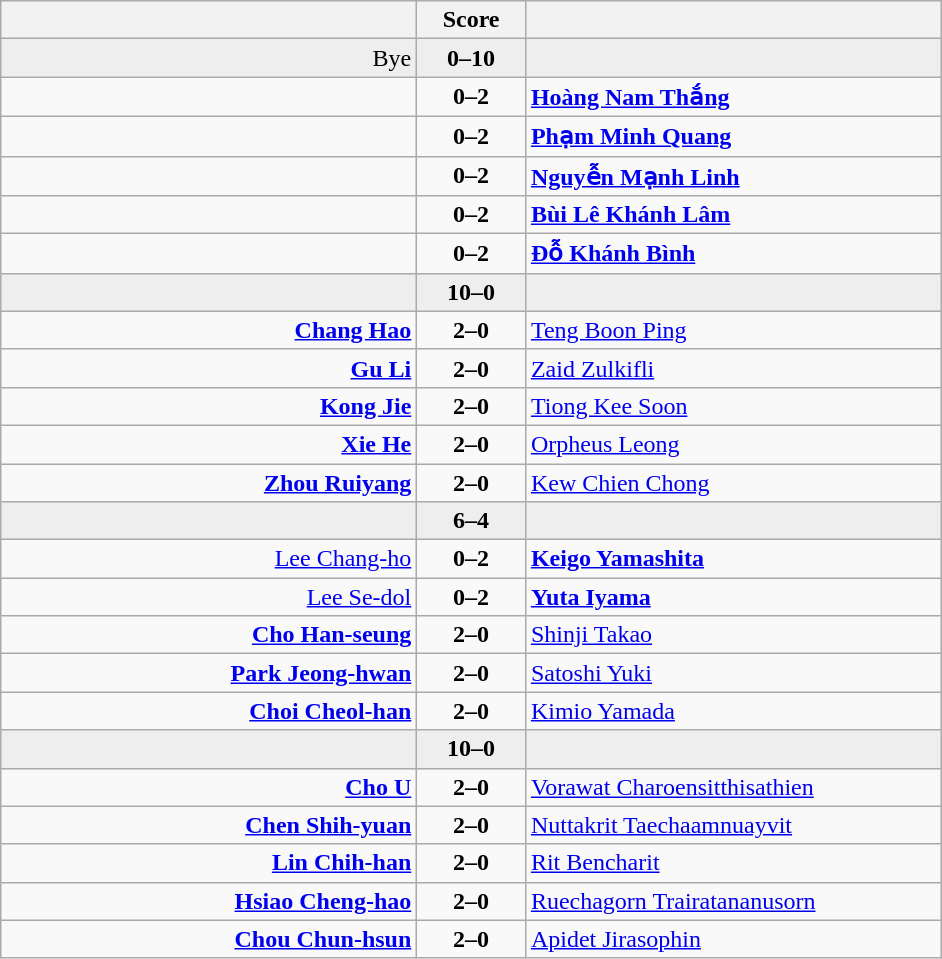<table class="wikitable" style="text-align: center;">
<tr>
<th align="right" width="270"></th>
<th width="65">Score</th>
<th align="left" width="270"></th>
</tr>
<tr bgcolor=eeeeee>
<td align=right>Bye</td>
<td align=center><strong>0–10</strong></td>
<td align=left><strong></strong></td>
</tr>
<tr>
<td align=right></td>
<td align=center><strong>0–2</strong></td>
<td align=left><strong><a href='#'>Hoàng Nam Thắng</a></strong></td>
</tr>
<tr>
<td align=right></td>
<td align=center><strong>0–2</strong></td>
<td align=left><strong><a href='#'>Phạm Minh Quang</a></strong></td>
</tr>
<tr>
<td align=right></td>
<td align=center><strong>0–2</strong></td>
<td align=left><strong><a href='#'>Nguyễn Mạnh Linh</a></strong></td>
</tr>
<tr>
<td align=right></td>
<td align=center><strong>0–2</strong></td>
<td align=left><strong><a href='#'>Bùi Lê Khánh Lâm</a></strong></td>
</tr>
<tr>
<td align=right></td>
<td align=center><strong>0–2</strong></td>
<td align=left><strong><a href='#'>Đỗ Khánh Bình</a></strong></td>
</tr>
<tr bgcolor=eeeeee>
<td align=right><strong></strong></td>
<td align=center><strong>10–0</strong></td>
<td align=left></td>
</tr>
<tr>
<td align=right><strong><a href='#'>Chang Hao</a></strong></td>
<td align=center><strong>2–0</strong></td>
<td align=left><a href='#'>Teng Boon Ping</a></td>
</tr>
<tr>
<td align=right><strong><a href='#'>Gu Li</a></strong></td>
<td align=center><strong>2–0</strong></td>
<td align=left><a href='#'>Zaid Zulkifli</a></td>
</tr>
<tr>
<td align=right><strong><a href='#'>Kong Jie</a></strong></td>
<td align=center><strong>2–0</strong></td>
<td align=left><a href='#'>Tiong Kee Soon</a></td>
</tr>
<tr>
<td align=right><strong><a href='#'>Xie He</a></strong></td>
<td align=center><strong>2–0</strong></td>
<td align=left><a href='#'>Orpheus Leong</a></td>
</tr>
<tr>
<td align=right><strong><a href='#'>Zhou Ruiyang</a></strong></td>
<td align=center><strong>2–0</strong></td>
<td align=left><a href='#'>Kew Chien Chong</a></td>
</tr>
<tr bgcolor=eeeeee>
<td align=right><strong></strong></td>
<td align=center><strong>6–4</strong></td>
<td align=left></td>
</tr>
<tr>
<td align=right><a href='#'>Lee Chang-ho</a></td>
<td align=center><strong>0–2</strong></td>
<td align=left><strong><a href='#'>Keigo Yamashita</a></strong></td>
</tr>
<tr>
<td align=right><a href='#'>Lee Se-dol</a></td>
<td align=center><strong>0–2</strong></td>
<td align=left><strong><a href='#'>Yuta Iyama</a></strong></td>
</tr>
<tr>
<td align=right><strong><a href='#'>Cho Han-seung</a></strong></td>
<td align=center><strong>2–0</strong></td>
<td align=left><a href='#'>Shinji Takao</a></td>
</tr>
<tr>
<td align=right><strong><a href='#'>Park Jeong-hwan</a></strong></td>
<td align=center><strong>2–0</strong></td>
<td align=left><a href='#'>Satoshi Yuki</a></td>
</tr>
<tr>
<td align=right><strong><a href='#'>Choi Cheol-han</a></strong></td>
<td align=center><strong>2–0</strong></td>
<td align=left><a href='#'>Kimio Yamada</a></td>
</tr>
<tr bgcolor=eeeeee>
<td align=right><strong></strong></td>
<td align=center><strong>10–0</strong></td>
<td align=left></td>
</tr>
<tr>
<td align=right><strong><a href='#'>Cho U</a></strong></td>
<td align=center><strong>2–0</strong></td>
<td align=left><a href='#'>Vorawat Charoensitthisathien</a></td>
</tr>
<tr>
<td align=right><strong><a href='#'>Chen Shih-yuan</a></strong></td>
<td align=center><strong>2–0</strong></td>
<td align=left><a href='#'>Nuttakrit Taechaamnuayvit</a></td>
</tr>
<tr>
<td align=right><strong><a href='#'>Lin Chih-han</a></strong></td>
<td align=center><strong>2–0</strong></td>
<td align=left><a href='#'>Rit Bencharit</a></td>
</tr>
<tr>
<td align=right><strong><a href='#'>Hsiao Cheng-hao</a></strong></td>
<td align=center><strong>2–0</strong></td>
<td align=left><a href='#'>Ruechagorn Trairatananusorn</a></td>
</tr>
<tr>
<td align=right><strong><a href='#'>Chou Chun-hsun</a></strong></td>
<td align=center><strong>2–0</strong></td>
<td align=left><a href='#'>Apidet Jirasophin</a></td>
</tr>
</table>
